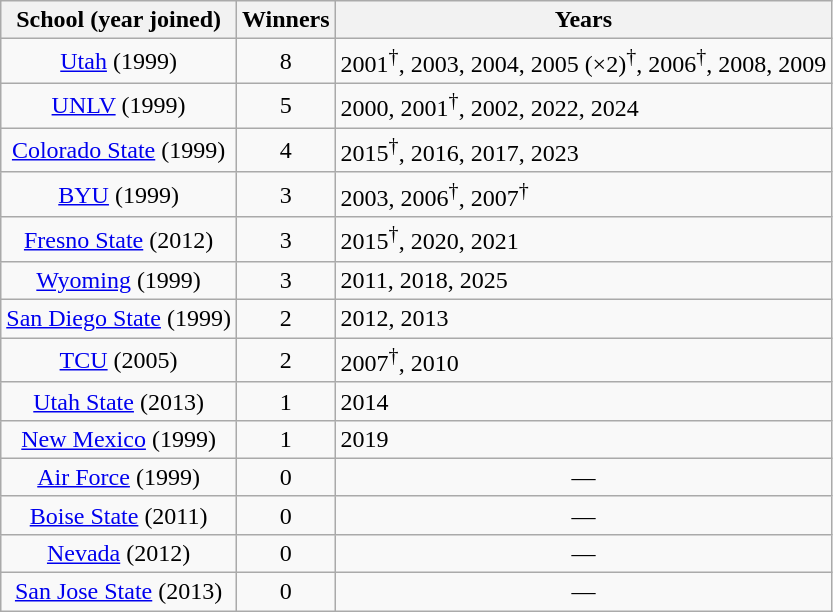<table class="wikitable">
<tr>
<th>School (year joined)</th>
<th>Winners</th>
<th>Years</th>
</tr>
<tr align=center>
<td><a href='#'>Utah</a> (1999)</td>
<td>8</td>
<td align=left>2001<sup>†</sup>, 2003, 2004, 2005 (×2)<sup>†</sup>, 2006<sup>†</sup>, 2008, 2009</td>
</tr>
<tr align=center>
<td><a href='#'>UNLV</a> (1999)</td>
<td>5</td>
<td align=left>2000, 2001<sup>†</sup>, 2002, 2022, 2024</td>
</tr>
<tr align=center>
<td><a href='#'>Colorado State</a> (1999)</td>
<td>4</td>
<td align=left>2015<sup>†</sup>, 2016, 2017, 2023</td>
</tr>
<tr align="center">
<td><a href='#'>BYU</a> (1999)</td>
<td>3</td>
<td align=left>2003, 2006<sup>†</sup>, 2007<sup>†</sup></td>
</tr>
<tr align="center">
<td><a href='#'>Fresno State</a> (2012)</td>
<td>3</td>
<td align=left>2015<sup>†</sup>, 2020, 2021</td>
</tr>
<tr align="center">
<td><a href='#'>Wyoming</a> (1999)</td>
<td>3</td>
<td align="left">2011, 2018, 2025</td>
</tr>
<tr align="center">
<td><a href='#'>San Diego State</a> (1999)</td>
<td>2</td>
<td align=left>2012, 2013</td>
</tr>
<tr align="center">
<td><a href='#'>TCU</a> (2005)</td>
<td>2</td>
<td align=left>2007<sup>†</sup>, 2010</td>
</tr>
<tr align="center">
<td><a href='#'>Utah State</a> (2013)</td>
<td>1</td>
<td align=left>2014</td>
</tr>
<tr align="center">
<td><a href='#'>New Mexico</a> (1999)</td>
<td>1</td>
<td align=left>2019</td>
</tr>
<tr align="center">
<td><a href='#'>Air Force</a> (1999)</td>
<td>0</td>
<td>—</td>
</tr>
<tr align="center">
<td><a href='#'>Boise State</a> (2011)</td>
<td>0</td>
<td>—</td>
</tr>
<tr align="center">
<td><a href='#'>Nevada</a> (2012)</td>
<td>0</td>
<td>—</td>
</tr>
<tr align="center">
<td><a href='#'>San Jose State</a> (2013)</td>
<td>0</td>
<td>—</td>
</tr>
</table>
